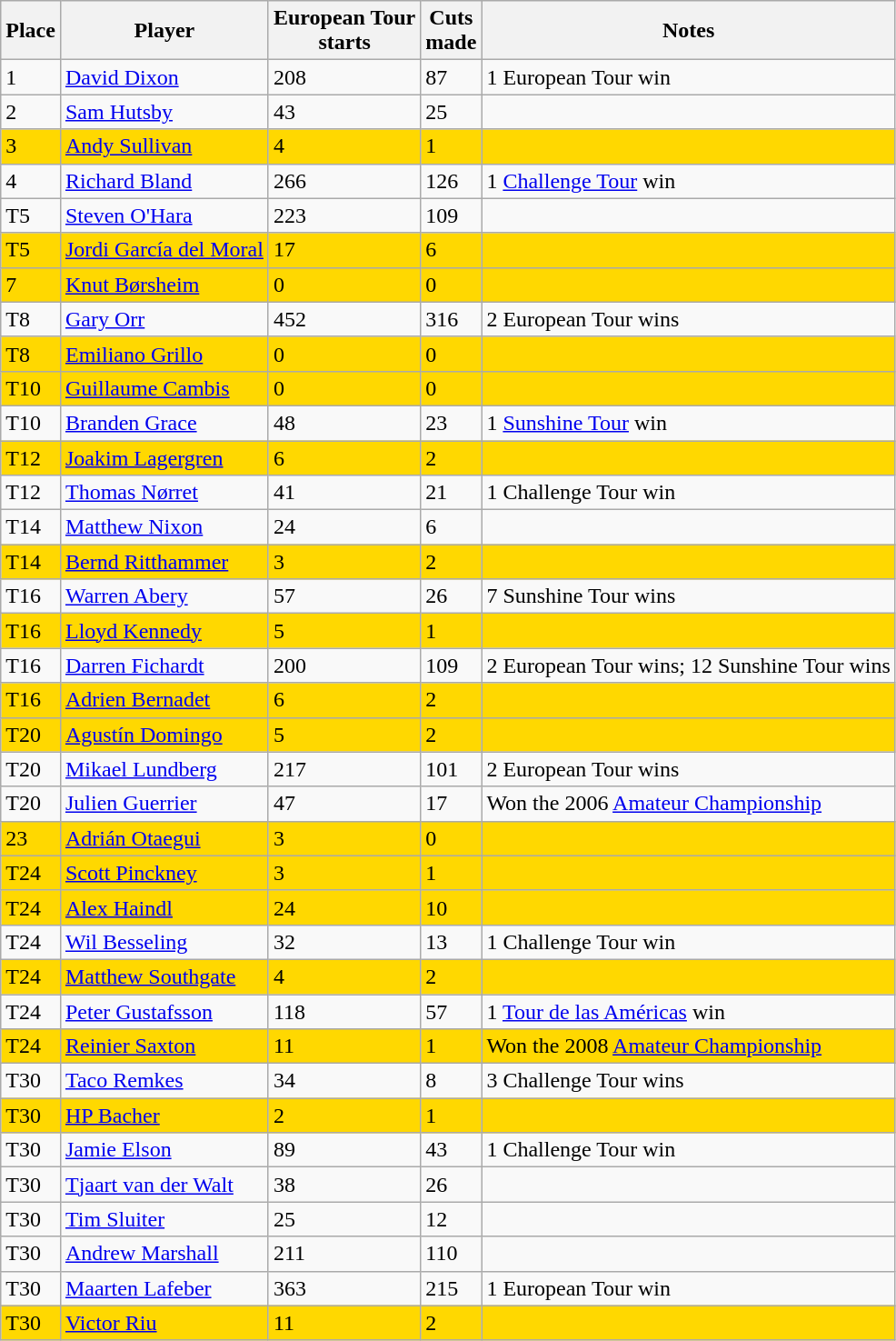<table class="sortable wikitable">
<tr>
<th>Place</th>
<th>Player</th>
<th>European Tour<br>starts</th>
<th>Cuts<br>made</th>
<th>Notes</th>
</tr>
<tr>
<td>1</td>
<td> <a href='#'>David Dixon</a></td>
<td>208</td>
<td>87</td>
<td>1 European Tour win</td>
</tr>
<tr>
<td>2</td>
<td> <a href='#'>Sam Hutsby</a></td>
<td>43</td>
<td>25</td>
<td></td>
</tr>
<tr style="background:#FFD800;">
<td>3</td>
<td> <a href='#'>Andy Sullivan</a></td>
<td>4</td>
<td>1</td>
<td></td>
</tr>
<tr>
<td>4</td>
<td> <a href='#'>Richard Bland</a></td>
<td>266</td>
<td>126</td>
<td>1 <a href='#'>Challenge Tour</a> win</td>
</tr>
<tr>
<td>T5</td>
<td> <a href='#'>Steven O'Hara</a></td>
<td>223</td>
<td>109</td>
<td></td>
</tr>
<tr style="background:#FFD800;">
<td>T5</td>
<td> <a href='#'>Jordi García del Moral</a></td>
<td>17</td>
<td>6</td>
<td></td>
</tr>
<tr style="background:#FFD800;">
<td>7</td>
<td> <a href='#'>Knut Børsheim</a></td>
<td>0</td>
<td>0</td>
<td></td>
</tr>
<tr>
<td>T8</td>
<td> <a href='#'>Gary Orr</a></td>
<td>452</td>
<td>316</td>
<td>2 European Tour wins</td>
</tr>
<tr style="background:#FFD800;">
<td>T8</td>
<td> <a href='#'>Emiliano Grillo</a></td>
<td>0</td>
<td>0</td>
<td></td>
</tr>
<tr style="background:#FFD800;">
<td>T10</td>
<td> <a href='#'>Guillaume Cambis</a></td>
<td>0</td>
<td>0</td>
<td></td>
</tr>
<tr>
<td>T10</td>
<td> <a href='#'>Branden Grace</a></td>
<td>48</td>
<td>23</td>
<td>1 <a href='#'>Sunshine Tour</a> win</td>
</tr>
<tr style="background:#FFD800;">
<td>T12</td>
<td> <a href='#'>Joakim Lagergren</a></td>
<td>6</td>
<td>2</td>
<td></td>
</tr>
<tr>
<td>T12</td>
<td> <a href='#'>Thomas Nørret</a></td>
<td>41</td>
<td>21</td>
<td>1 Challenge Tour win</td>
</tr>
<tr>
<td>T14</td>
<td> <a href='#'>Matthew Nixon</a></td>
<td>24</td>
<td>6</td>
<td></td>
</tr>
<tr style="background:#FFD800;">
<td>T14</td>
<td> <a href='#'>Bernd Ritthammer</a></td>
<td>3</td>
<td>2</td>
<td></td>
</tr>
<tr>
<td>T16</td>
<td> <a href='#'>Warren Abery</a></td>
<td>57</td>
<td>26</td>
<td>7 Sunshine Tour wins</td>
</tr>
<tr style="background:#FFD800;">
<td>T16</td>
<td> <a href='#'>Lloyd Kennedy</a></td>
<td>5</td>
<td>1</td>
<td></td>
</tr>
<tr>
<td>T16</td>
<td> <a href='#'>Darren Fichardt</a></td>
<td>200</td>
<td>109</td>
<td>2 European Tour wins; 12 Sunshine Tour wins</td>
</tr>
<tr style="background:#FFD800;">
<td>T16</td>
<td> <a href='#'>Adrien Bernadet</a></td>
<td>6</td>
<td>2</td>
<td></td>
</tr>
<tr style="background:#FFD800;">
<td>T20</td>
<td> <a href='#'>Agustín Domingo</a></td>
<td>5</td>
<td>2</td>
<td></td>
</tr>
<tr>
<td>T20</td>
<td> <a href='#'>Mikael Lundberg</a></td>
<td>217</td>
<td>101</td>
<td>2 European Tour wins</td>
</tr>
<tr>
<td>T20</td>
<td> <a href='#'>Julien Guerrier</a></td>
<td>47</td>
<td>17</td>
<td>Won the 2006 <a href='#'>Amateur Championship</a></td>
</tr>
<tr style="background:#FFD800;">
<td>23</td>
<td> <a href='#'>Adrián Otaegui</a></td>
<td>3</td>
<td>0</td>
<td></td>
</tr>
<tr style="background:#FFD800;">
<td>T24</td>
<td> <a href='#'>Scott Pinckney</a></td>
<td>3</td>
<td>1</td>
<td></td>
</tr>
<tr style="background:#FFD800;">
<td>T24</td>
<td> <a href='#'>Alex Haindl</a></td>
<td>24</td>
<td>10</td>
<td></td>
</tr>
<tr>
<td>T24</td>
<td> <a href='#'>Wil Besseling</a></td>
<td>32</td>
<td>13</td>
<td>1 Challenge Tour win</td>
</tr>
<tr style="background:#FFD800;">
<td>T24</td>
<td> <a href='#'>Matthew Southgate</a></td>
<td>4</td>
<td>2</td>
<td></td>
</tr>
<tr>
<td>T24</td>
<td> <a href='#'>Peter Gustafsson</a></td>
<td>118</td>
<td>57</td>
<td>1 <a href='#'>Tour de las Américas</a> win</td>
</tr>
<tr style="background:#FFD800;">
<td>T24</td>
<td> <a href='#'>Reinier Saxton</a></td>
<td>11</td>
<td>1</td>
<td>Won the 2008 <a href='#'>Amateur Championship</a></td>
</tr>
<tr>
<td>T30</td>
<td> <a href='#'>Taco Remkes</a></td>
<td>34</td>
<td>8</td>
<td>3 Challenge Tour wins</td>
</tr>
<tr style="background:#FFD800;">
<td>T30</td>
<td> <a href='#'>HP Bacher</a></td>
<td>2</td>
<td>1</td>
<td></td>
</tr>
<tr>
<td>T30</td>
<td> <a href='#'>Jamie Elson</a></td>
<td>89</td>
<td>43</td>
<td>1 Challenge Tour win</td>
</tr>
<tr>
<td>T30</td>
<td> <a href='#'>Tjaart van der Walt</a></td>
<td>38</td>
<td>26</td>
<td></td>
</tr>
<tr>
<td>T30</td>
<td> <a href='#'>Tim Sluiter</a></td>
<td>25</td>
<td>12</td>
<td></td>
</tr>
<tr>
<td>T30</td>
<td> <a href='#'>Andrew Marshall</a></td>
<td>211</td>
<td>110</td>
<td></td>
</tr>
<tr>
<td>T30</td>
<td> <a href='#'>Maarten Lafeber</a></td>
<td>363</td>
<td>215</td>
<td>1 European Tour win</td>
</tr>
<tr style="background:#FFD800;">
<td>T30</td>
<td> <a href='#'>Victor Riu</a></td>
<td>11</td>
<td>2</td>
<td></td>
</tr>
</table>
